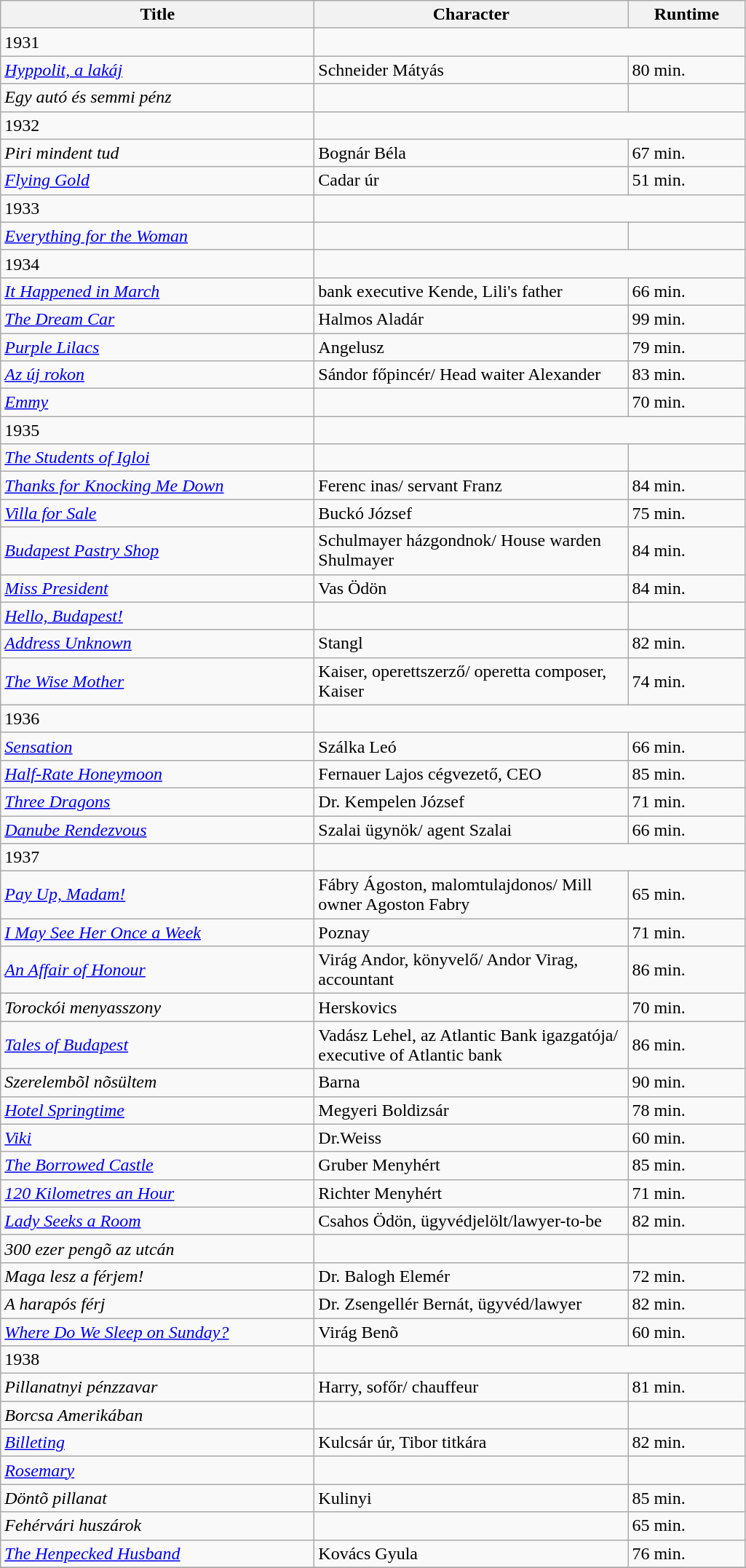<table class="wikitable">
<tr>
<th width=280px>Title</th>
<th width=280px>Character</th>
<th width=100px>Runtime</th>
</tr>
<tr>
<td>1931</td>
</tr>
<tr>
<td><em><a href='#'>Hyppolit, a lakáj</a></em></td>
<td>Schneider Mátyás</td>
<td>80 min.</td>
</tr>
<tr>
<td><em>Egy autó és semmi pénz</em></td>
<td></td>
<td></td>
</tr>
<tr>
<td>1932</td>
</tr>
<tr>
<td><em>Piri mindent tud</em></td>
<td>Bognár Béla</td>
<td>67 min.</td>
</tr>
<tr>
<td><em><a href='#'>Flying Gold</a></em></td>
<td>Cadar úr</td>
<td>51 min.</td>
</tr>
<tr>
<td>1933</td>
</tr>
<tr>
<td><em><a href='#'>Everything for the Woman</a></em></td>
<td></td>
<td></td>
</tr>
<tr>
<td>1934</td>
</tr>
<tr>
<td><em><a href='#'>It Happened in March</a></em></td>
<td>bank executive Kende, Lili's father</td>
<td>66 min.</td>
</tr>
<tr>
<td><em><a href='#'>The Dream Car</a></em></td>
<td>Halmos Aladár</td>
<td>99 min.</td>
</tr>
<tr>
<td><em><a href='#'>Purple Lilacs</a></em></td>
<td>Angelusz</td>
<td>79 min.</td>
</tr>
<tr>
<td><em><a href='#'>Az új rokon</a></em></td>
<td>Sándor főpincér/ Head waiter Alexander</td>
<td>83 min.</td>
</tr>
<tr>
<td><em><a href='#'>Emmy</a></em></td>
<td></td>
<td>70 min.</td>
</tr>
<tr>
<td>1935</td>
</tr>
<tr>
<td><em><a href='#'>The Students of Igloi</a></em></td>
<td></td>
<td></td>
</tr>
<tr>
<td><em><a href='#'>Thanks for Knocking Me Down</a></em></td>
<td>Ferenc inas/ servant Franz</td>
<td>84 min.</td>
</tr>
<tr>
<td><em><a href='#'>Villa for Sale</a></em></td>
<td>Buckó József</td>
<td>75 min.</td>
</tr>
<tr>
<td><em><a href='#'>Budapest Pastry Shop</a></em></td>
<td>Schulmayer házgondnok/ House warden Shulmayer</td>
<td>84 min.</td>
</tr>
<tr>
<td><em><a href='#'>Miss President</a></em></td>
<td>Vas Ödön</td>
<td>84 min.</td>
</tr>
<tr>
<td><em><a href='#'>Hello, Budapest!</a></em></td>
<td></td>
<td></td>
</tr>
<tr>
<td><em><a href='#'>Address Unknown</a></em></td>
<td>Stangl</td>
<td>82 min.</td>
</tr>
<tr>
<td><em><a href='#'>The Wise Mother</a></em></td>
<td>Kaiser, operettszerző/ operetta composer, Kaiser</td>
<td>74 min.</td>
</tr>
<tr>
<td>1936</td>
</tr>
<tr>
<td><em><a href='#'>Sensation</a></em></td>
<td>Szálka Leó</td>
<td>66 min.</td>
</tr>
<tr>
<td><em><a href='#'>Half-Rate Honeymoon</a></em></td>
<td>Fernauer Lajos cégvezető, CEO</td>
<td>85 min.</td>
</tr>
<tr>
<td><em><a href='#'>Three Dragons</a></em></td>
<td>Dr. Kempelen József</td>
<td>71 min.</td>
</tr>
<tr>
<td><em><a href='#'>Danube Rendezvous</a></em></td>
<td>Szalai ügynök/ agent Szalai</td>
<td>66 min.</td>
</tr>
<tr>
<td>1937</td>
</tr>
<tr>
<td><em><a href='#'>Pay Up, Madam!</a></em></td>
<td>Fábry Ágoston, malomtulajdonos/ Mill owner Agoston Fabry</td>
<td>65 min.</td>
</tr>
<tr>
<td><em><a href='#'>I May See Her Once a Week</a></em></td>
<td>Poznay</td>
<td>71 min.</td>
</tr>
<tr>
<td><em><a href='#'>An Affair of Honour</a></em></td>
<td>Virág Andor, könyvelő/ Andor Virag, accountant</td>
<td>86 min.</td>
</tr>
<tr>
<td><em>Torockói menyasszony </em></td>
<td>Herskovics</td>
<td>70 min.</td>
</tr>
<tr>
<td><em><a href='#'>Tales of Budapest</a></em></td>
<td>Vadász Lehel, az Atlantic Bank igazgatója/ executive of Atlantic bank</td>
<td>86 min.</td>
</tr>
<tr>
<td><em>Szerelembõl nõsültem</em></td>
<td>Barna</td>
<td>90 min.</td>
</tr>
<tr>
<td><em><a href='#'>Hotel Springtime</a></em></td>
<td>Megyeri Boldizsár</td>
<td>78 min.</td>
</tr>
<tr>
<td><em><a href='#'>Viki</a></em></td>
<td>Dr.Weiss</td>
<td>60 min.</td>
</tr>
<tr>
<td><em><a href='#'>The Borrowed Castle</a></em></td>
<td>Gruber Menyhért</td>
<td>85 min.</td>
</tr>
<tr>
<td><em><a href='#'>120 Kilometres an Hour</a></em></td>
<td>Richter Menyhért</td>
<td>71 min.</td>
</tr>
<tr>
<td><em><a href='#'>Lady Seeks a Room</a></em></td>
<td>Csahos Ödön, ügyvédjelölt/lawyer-to-be</td>
<td>82 min.</td>
</tr>
<tr>
<td><em>300 ezer pengõ az utcán</em></td>
<td></td>
<td></td>
</tr>
<tr>
<td><em>Maga lesz a férjem!</em></td>
<td>Dr. Balogh Elemér</td>
<td>72 min.</td>
</tr>
<tr>
<td><em>A harapós férj</em></td>
<td>Dr. Zsengellér Bernát, ügyvéd/lawyer</td>
<td>82 min.</td>
</tr>
<tr>
<td><em><a href='#'>Where Do We Sleep on Sunday?</a></em></td>
<td>Virág Benõ</td>
<td>60 min.</td>
</tr>
<tr>
<td>1938</td>
</tr>
<tr>
<td><em>Pillanatnyi pénzzavar</em></td>
<td>Harry, sofőr/ chauffeur</td>
<td>81 min.</td>
</tr>
<tr>
<td><em>Borcsa Amerikában</em></td>
<td></td>
<td></td>
</tr>
<tr>
<td><em><a href='#'>Billeting</a></em></td>
<td>Kulcsár úr, Tibor titkára</td>
<td>82 min.</td>
</tr>
<tr>
<td><em><a href='#'>Rosemary</a></em></td>
<td></td>
<td></td>
</tr>
<tr>
<td><em>Döntõ pillanat</em></td>
<td>Kulinyi</td>
<td>85 min.</td>
</tr>
<tr>
<td><em>Fehérvári huszárok</em></td>
<td></td>
<td>65 min.</td>
</tr>
<tr>
<td><em><a href='#'>The Henpecked Husband</a></em></td>
<td>Kovács Gyula</td>
<td>76 min.</td>
</tr>
<tr>
</tr>
</table>
